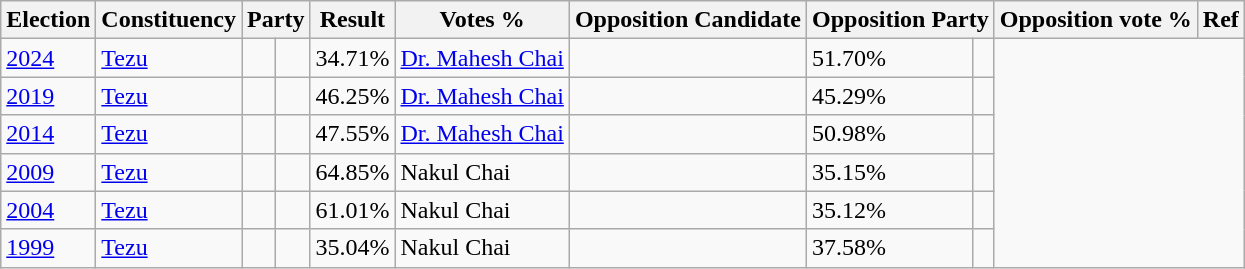<table class="wikitable sortable">
<tr>
<th>Election</th>
<th>Constituency</th>
<th colspan="2">Party</th>
<th>Result</th>
<th>Votes %</th>
<th>Opposition Candidate</th>
<th colspan="2">Opposition Party</th>
<th>Opposition vote %</th>
<th>Ref</th>
</tr>
<tr>
<td><a href='#'>2024</a></td>
<td><a href='#'>Tezu</a></td>
<td></td>
<td></td>
<td>34.71%</td>
<td><a href='#'>Dr. Mahesh Chai</a></td>
<td></td>
<td>51.70%</td>
<td></td>
</tr>
<tr>
<td><a href='#'>2019</a></td>
<td><a href='#'>Tezu</a></td>
<td></td>
<td></td>
<td>46.25%</td>
<td><a href='#'>Dr. Mahesh Chai</a></td>
<td></td>
<td>45.29%</td>
<td></td>
</tr>
<tr>
<td><a href='#'>2014</a></td>
<td><a href='#'>Tezu</a></td>
<td></td>
<td></td>
<td>47.55%</td>
<td><a href='#'>Dr. Mahesh Chai</a></td>
<td></td>
<td>50.98%</td>
<td></td>
</tr>
<tr>
<td><a href='#'>2009</a></td>
<td><a href='#'>Tezu</a></td>
<td></td>
<td></td>
<td>64.85%</td>
<td>Nakul Chai</td>
<td></td>
<td>35.15%</td>
<td></td>
</tr>
<tr>
<td><a href='#'>2004</a></td>
<td><a href='#'>Tezu</a></td>
<td></td>
<td></td>
<td>61.01%</td>
<td>Nakul Chai</td>
<td></td>
<td>35.12%</td>
<td></td>
</tr>
<tr>
<td><a href='#'>1999</a></td>
<td><a href='#'>Tezu</a></td>
<td></td>
<td></td>
<td>35.04%</td>
<td>Nakul Chai</td>
<td></td>
<td>37.58%</td>
<td></td>
</tr>
</table>
